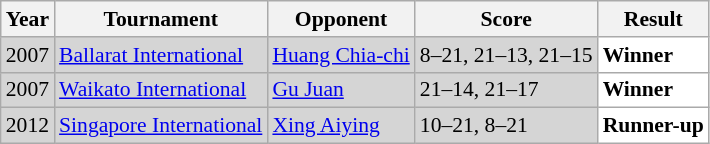<table class="sortable wikitable" style="font-size: 90%;">
<tr>
<th>Year</th>
<th>Tournament</th>
<th>Opponent</th>
<th>Score</th>
<th>Result</th>
</tr>
<tr style="background:#D5D5D5">
<td align="center">2007</td>
<td align="left"><a href='#'>Ballarat International</a></td>
<td align="left"> <a href='#'>Huang Chia-chi</a></td>
<td align="left">8–21, 21–13, 21–15</td>
<td style="text-align:left; background:white"> <strong>Winner</strong></td>
</tr>
<tr style="background:#D5D5D5">
<td align="center">2007</td>
<td align="left"><a href='#'>Waikato International</a></td>
<td align="left"> <a href='#'>Gu Juan</a></td>
<td align="left">21–14, 21–17</td>
<td style="text-align:left; background:white"> <strong>Winner</strong></td>
</tr>
<tr style="background:#D5D5D5">
<td align="center">2012</td>
<td align="left"><a href='#'>Singapore International</a></td>
<td align="left"> <a href='#'>Xing Aiying</a></td>
<td align="left">10–21, 8–21</td>
<td style="text-align:left; background:white"> <strong>Runner-up</strong></td>
</tr>
</table>
